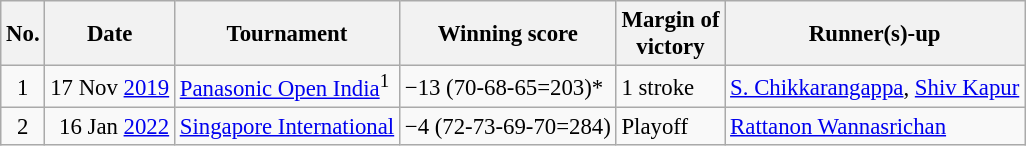<table class="wikitable" style="font-size:95%;">
<tr>
<th>No.</th>
<th>Date</th>
<th>Tournament</th>
<th>Winning score</th>
<th>Margin of<br>victory</th>
<th>Runner(s)-up</th>
</tr>
<tr>
<td align=center>1</td>
<td align=right>17 Nov <a href='#'>2019</a></td>
<td><a href='#'>Panasonic Open India</a><sup>1</sup></td>
<td>−13 (70-68-65=203)*</td>
<td>1 stroke</td>
<td> <a href='#'>S. Chikkarangappa</a>,  <a href='#'>Shiv Kapur</a></td>
</tr>
<tr>
<td align=center>2</td>
<td align=right>16 Jan <a href='#'>2022</a></td>
<td><a href='#'>Singapore International</a></td>
<td>−4 (72-73-69-70=284)</td>
<td>Playoff</td>
<td> <a href='#'>Rattanon Wannasrichan</a></td>
</tr>
</table>
